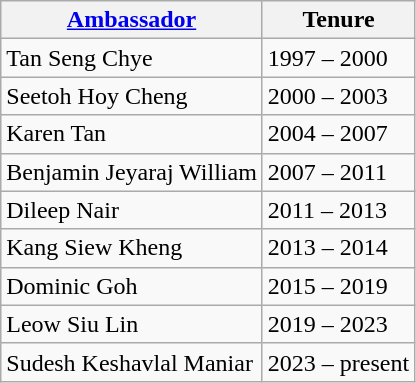<table class=wikitable>
<tr>
<th><a href='#'>Ambassador</a></th>
<th>Tenure</th>
</tr>
<tr>
<td>Tan Seng Chye</td>
<td>1997 – 2000</td>
</tr>
<tr>
<td>Seetoh Hoy Cheng</td>
<td>2000 – 2003</td>
</tr>
<tr>
<td>Karen Tan</td>
<td>2004  – 2007</td>
</tr>
<tr>
<td>Benjamin Jeyaraj William</td>
<td>2007 – 2011</td>
</tr>
<tr>
<td>Dileep Nair</td>
<td>2011 – 2013</td>
</tr>
<tr>
<td>Kang Siew Kheng</td>
<td>2013 – 2014</td>
</tr>
<tr>
<td>Dominic Goh</td>
<td>2015 – 2019</td>
</tr>
<tr>
<td>Leow Siu Lin</td>
<td>2019 – 2023</td>
</tr>
<tr>
<td>Sudesh Keshavlal Maniar</td>
<td>2023 – present</td>
</tr>
</table>
